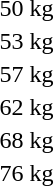<table>
<tr>
<td rowspan=2>50 kg</td>
<td rowspan=2></td>
<td rowspan=2></td>
<td></td>
</tr>
<tr>
<td></td>
</tr>
<tr>
<td>53 kg</td>
<td></td>
<td></td>
<td></td>
</tr>
<tr>
<td rowspan=2>57 kg</td>
<td rowspan=2></td>
<td rowspan=2></td>
<td></td>
</tr>
<tr>
<td></td>
</tr>
<tr>
<td>62 kg</td>
<td></td>
<td></td>
<td></td>
</tr>
<tr>
<td rowspan=2>68 kg</td>
<td rowspan=2></td>
<td rowspan=2></td>
<td></td>
</tr>
<tr>
<td></td>
</tr>
<tr>
<td>76 kg</td>
<td></td>
<td></td>
<td></td>
</tr>
</table>
